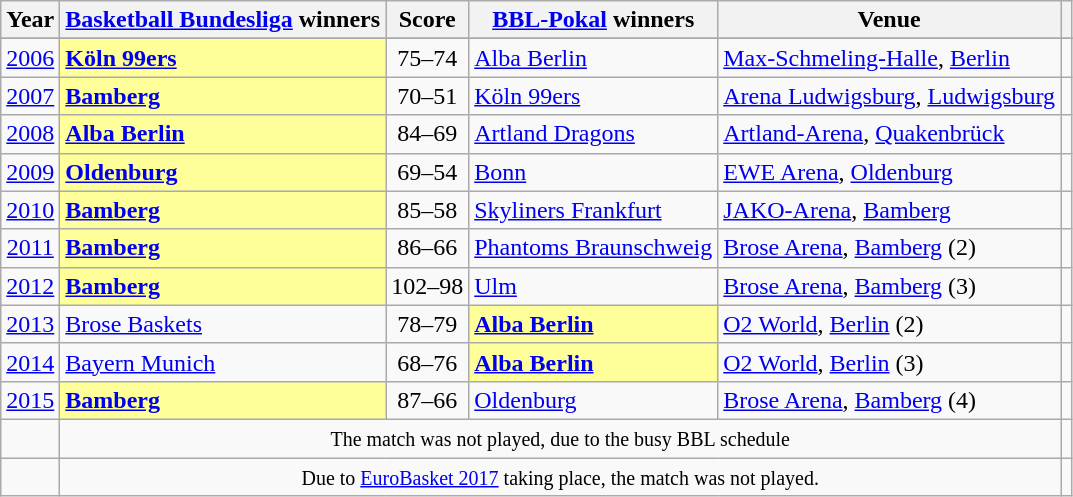<table class="wikitable sortable plainrowheaders">
<tr>
<th scope="col">Year</th>
<th scope="col"><a href='#'>Basketball Bundesliga</a> winners</th>
<th scope="col">Score</th>
<th scope="col"><a href='#'>BBL-Pokal</a> winners</th>
<th scope="col">Venue</th>
<th scope="col" class=unsortable></th>
</tr>
<tr>
</tr>
<tr>
<td align=center><a href='#'>2006</a></td>
<td style="background:#ff9;"><strong><a href='#'>Köln 99ers</a></strong></td>
<td align=center>75–74</td>
<td><a href='#'>Alba Berlin</a></td>
<td><a href='#'>Max-Schmeling-Halle</a>, <a href='#'>Berlin</a></td>
<td></td>
</tr>
<tr>
<td align=center><a href='#'>2007</a></td>
<td style="background:#ff9;"><strong><a href='#'>Bamberg</a></strong></td>
<td align=center>70–51</td>
<td><a href='#'>Köln 99ers</a></td>
<td><a href='#'>Arena Ludwigsburg</a>, <a href='#'>Ludwigsburg</a></td>
<td></td>
</tr>
<tr>
<td align=center><a href='#'>2008</a></td>
<td style="background:#ff9;"><strong><a href='#'>Alba Berlin</a></strong></td>
<td align=center>84–69</td>
<td><a href='#'>Artland Dragons</a></td>
<td><a href='#'>Artland-Arena</a>, <a href='#'>Quakenbrück</a></td>
<td></td>
</tr>
<tr>
<td align=center><a href='#'>2009</a></td>
<td style="background:#ff9;"><strong><a href='#'>Oldenburg</a></strong></td>
<td align=center>69–54</td>
<td><a href='#'>Bonn</a></td>
<td><a href='#'>EWE Arena</a>, <a href='#'>Oldenburg</a></td>
<td></td>
</tr>
<tr>
<td align=center><a href='#'>2010</a></td>
<td style="background:#ff9;"><strong><a href='#'>Bamberg</a></strong></td>
<td align=center>85–58</td>
<td><a href='#'>Skyliners Frankfurt</a></td>
<td><a href='#'>JAKO-Arena</a>, <a href='#'>Bamberg</a></td>
<td></td>
</tr>
<tr>
<td align=center><a href='#'>2011</a></td>
<td style="background:#ff9;"><strong><a href='#'>Bamberg</a></strong></td>
<td align=center>86–66</td>
<td><a href='#'> Phantoms Braunschweig</a></td>
<td><a href='#'>Brose Arena</a>, <a href='#'>Bamberg</a> (2)</td>
<td></td>
</tr>
<tr>
<td align=center><a href='#'>2012</a></td>
<td style="background:#ff9;"><strong><a href='#'>Bamberg</a></strong></td>
<td align=center>102–98</td>
<td><a href='#'>Ulm</a></td>
<td><a href='#'>Brose Arena</a>, <a href='#'>Bamberg</a> (3)</td>
<td></td>
</tr>
<tr>
<td align=center><a href='#'>2013</a></td>
<td><a href='#'>Brose Baskets</a></td>
<td align=center>78–79</td>
<td style="background:#ff9;"><strong><a href='#'>Alba Berlin</a></strong></td>
<td><a href='#'>O2 World</a>, <a href='#'>Berlin</a> (2)</td>
<td></td>
</tr>
<tr>
<td align=center><a href='#'>2014</a></td>
<td><a href='#'>Bayern Munich</a></td>
<td align=center>68–76</td>
<td style="background:#ff9;"><strong><a href='#'>Alba Berlin</a></strong></td>
<td><a href='#'>O2 World</a>, <a href='#'>Berlin</a> (3)</td>
<td></td>
</tr>
<tr>
<td align=center><a href='#'>2015</a></td>
<td style="background:#ff9;"><strong><a href='#'>Bamberg</a></strong></td>
<td align=center>87–66</td>
<td><a href='#'> Oldenburg</a></td>
<td><a href='#'>Brose Arena</a>, <a href='#'>Bamberg</a> (4)</td>
<td></td>
</tr>
<tr>
<td></td>
<td colspan=4 style="text-align:center;"><small>The match was not played, due to the busy BBL schedule</small></td>
<td></td>
</tr>
<tr>
<td></td>
<td colspan=4 style="text-align:center;"><small>Due to <a href='#'>EuroBasket 2017</a> taking place, the match was not played.</small></td>
<td></td>
</tr>
</table>
